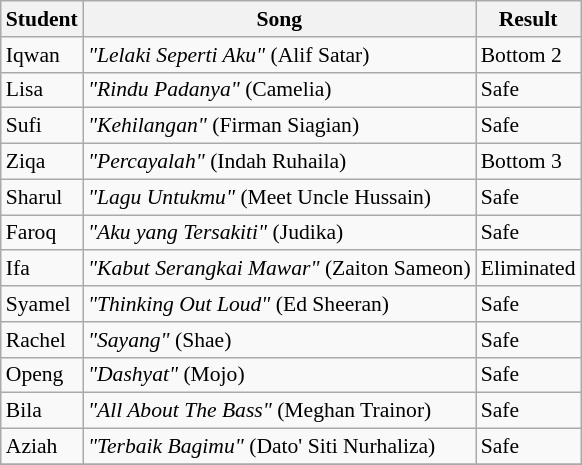<table class="wikitable" style="font-size:90%;">
<tr>
<th>Student</th>
<th>Song</th>
<th>Result</th>
</tr>
<tr>
<td>Iqwan</td>
<td><em>"Lelaki Seperti Aku"</em> (Alif Satar)</td>
<td>Bottom 2</td>
</tr>
<tr>
<td>Lisa</td>
<td><em>"Rindu Padanya"</em> (Camelia)</td>
<td>Safe</td>
</tr>
<tr>
<td>Sufi</td>
<td><em>"Kehilangan"</em> (Firman Siagian)</td>
<td>Safe</td>
</tr>
<tr>
<td>Ziqa</td>
<td><em>"Percayalah"</em> (Indah Ruhaila)</td>
<td>Bottom 3</td>
</tr>
<tr>
<td>Sharul</td>
<td><em>"Lagu Untukmu"</em> (Meet Uncle Hussain)</td>
<td>Safe</td>
</tr>
<tr>
<td>Faroq</td>
<td><em>"Aku yang Tersakiti"</em> (Judika)</td>
<td>Safe</td>
</tr>
<tr>
<td>Ifa</td>
<td><em>"Kabut Serangkai Mawar"</em> (Zaiton Sameon)</td>
<td>Eliminated</td>
</tr>
<tr>
<td>Syamel</td>
<td><em>"Thinking Out Loud"</em> (Ed Sheeran)</td>
<td>Safe</td>
</tr>
<tr>
<td>Rachel</td>
<td><em>"Sayang"</em> (Shae)</td>
<td>Safe</td>
</tr>
<tr>
<td>Openg</td>
<td><em>"Dashyat"</em> (Mojo)</td>
<td>Safe</td>
</tr>
<tr>
<td>Bila</td>
<td><em>"All About The Bass"</em> (Meghan Trainor)</td>
<td>Safe</td>
</tr>
<tr>
<td>Aziah</td>
<td><em>"Terbaik Bagimu"</em> (Dato' Siti Nurhaliza)</td>
<td>Safe</td>
</tr>
<tr>
</tr>
</table>
